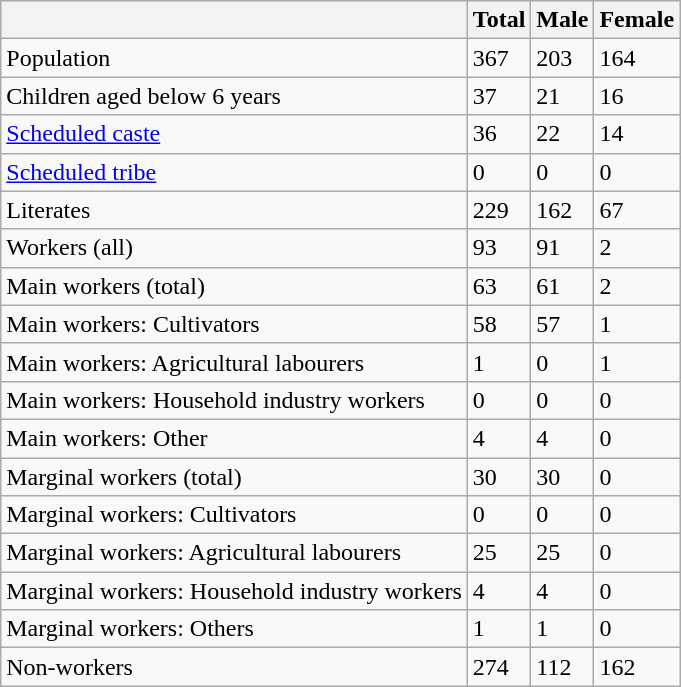<table class="wikitable sortable">
<tr>
<th></th>
<th>Total</th>
<th>Male</th>
<th>Female</th>
</tr>
<tr>
<td>Population</td>
<td>367</td>
<td>203</td>
<td>164</td>
</tr>
<tr>
<td>Children aged below 6 years</td>
<td>37</td>
<td>21</td>
<td>16</td>
</tr>
<tr>
<td><a href='#'>Scheduled caste</a></td>
<td>36</td>
<td>22</td>
<td>14</td>
</tr>
<tr>
<td><a href='#'>Scheduled tribe</a></td>
<td>0</td>
<td>0</td>
<td>0</td>
</tr>
<tr>
<td>Literates</td>
<td>229</td>
<td>162</td>
<td>67</td>
</tr>
<tr>
<td>Workers (all)</td>
<td>93</td>
<td>91</td>
<td>2</td>
</tr>
<tr>
<td>Main workers (total)</td>
<td>63</td>
<td>61</td>
<td>2</td>
</tr>
<tr>
<td>Main workers: Cultivators</td>
<td>58</td>
<td>57</td>
<td>1</td>
</tr>
<tr>
<td>Main workers: Agricultural labourers</td>
<td>1</td>
<td>0</td>
<td>1</td>
</tr>
<tr>
<td>Main workers: Household industry workers</td>
<td>0</td>
<td>0</td>
<td>0</td>
</tr>
<tr>
<td>Main workers: Other</td>
<td>4</td>
<td>4</td>
<td>0</td>
</tr>
<tr>
<td>Marginal workers (total)</td>
<td>30</td>
<td>30</td>
<td>0</td>
</tr>
<tr>
<td>Marginal workers: Cultivators</td>
<td>0</td>
<td>0</td>
<td>0</td>
</tr>
<tr>
<td>Marginal workers: Agricultural labourers</td>
<td>25</td>
<td>25</td>
<td>0</td>
</tr>
<tr>
<td>Marginal workers: Household industry workers</td>
<td>4</td>
<td>4</td>
<td>0</td>
</tr>
<tr>
<td>Marginal workers: Others</td>
<td>1</td>
<td>1</td>
<td>0</td>
</tr>
<tr>
<td>Non-workers</td>
<td>274</td>
<td>112</td>
<td>162</td>
</tr>
</table>
